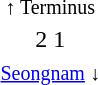<table style="text-align:center;">
<tr>
<td><small>↑ Terminus </small></td>
</tr>
<tr>
<td><span>2</span>   <span>1</span></td>
</tr>
<tr>
<td><small><a href='#'>Seongnam</a> ↓</small></td>
</tr>
</table>
